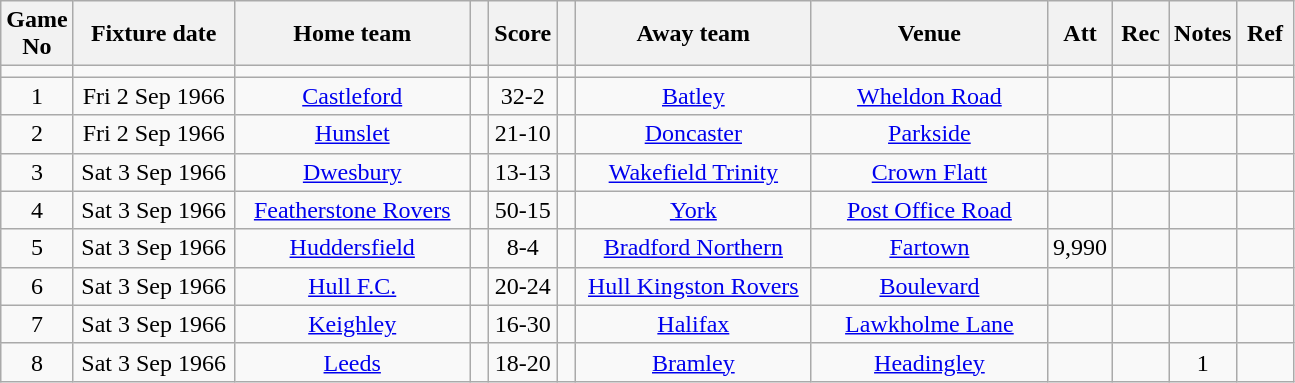<table class="wikitable" style="text-align:center;">
<tr>
<th width=20 abbr="No">Game No</th>
<th width=100 abbr="Date">Fixture date</th>
<th width=150 abbr="Home team">Home team</th>
<th width=5 abbr="space"></th>
<th width=20 abbr="Score">Score</th>
<th width=5 abbr="space"></th>
<th width=150 abbr="Away team">Away team</th>
<th width=150 abbr="Venue">Venue</th>
<th width=30 abbr="Att">Att</th>
<th width=30 abbr="Rec">Rec</th>
<th width=20 abbr="Notes">Notes</th>
<th width=30 abbr="Ref">Ref</th>
</tr>
<tr>
<td></td>
<td></td>
<td></td>
<td></td>
<td></td>
<td></td>
<td></td>
<td></td>
<td></td>
<td></td>
<td></td>
<td></td>
</tr>
<tr>
<td>1</td>
<td>Fri 2 Sep 1966</td>
<td><a href='#'>Castleford</a></td>
<td></td>
<td>32-2</td>
<td></td>
<td><a href='#'>Batley</a></td>
<td><a href='#'>Wheldon Road</a></td>
<td></td>
<td></td>
<td></td>
<td></td>
</tr>
<tr>
<td>2</td>
<td>Fri 2 Sep 1966</td>
<td><a href='#'>Hunslet</a></td>
<td></td>
<td>21-10</td>
<td></td>
<td><a href='#'>Doncaster</a></td>
<td><a href='#'>Parkside</a></td>
<td></td>
<td></td>
<td></td>
<td></td>
</tr>
<tr>
<td>3</td>
<td>Sat 3 Sep 1966</td>
<td><a href='#'>Dwesbury</a></td>
<td></td>
<td>13-13</td>
<td></td>
<td><a href='#'>Wakefield Trinity</a></td>
<td><a href='#'>Crown Flatt</a></td>
<td></td>
<td></td>
<td></td>
<td></td>
</tr>
<tr>
<td>4</td>
<td>Sat 3 Sep 1966</td>
<td><a href='#'>Featherstone Rovers</a></td>
<td></td>
<td>50-15</td>
<td></td>
<td><a href='#'>York</a></td>
<td><a href='#'>Post Office Road</a></td>
<td></td>
<td></td>
<td></td>
<td></td>
</tr>
<tr>
<td>5</td>
<td>Sat 3 Sep 1966</td>
<td><a href='#'>Huddersfield</a></td>
<td></td>
<td>8-4</td>
<td></td>
<td><a href='#'>Bradford Northern</a></td>
<td><a href='#'>Fartown</a></td>
<td>9,990</td>
<td></td>
<td></td>
<td></td>
</tr>
<tr>
<td>6</td>
<td>Sat 3 Sep 1966</td>
<td><a href='#'>Hull F.C.</a></td>
<td></td>
<td>20-24</td>
<td></td>
<td><a href='#'>Hull Kingston Rovers</a></td>
<td><a href='#'>Boulevard</a></td>
<td></td>
<td></td>
<td></td>
<td></td>
</tr>
<tr>
<td>7</td>
<td>Sat 3 Sep 1966</td>
<td><a href='#'>Keighley</a></td>
<td></td>
<td>16-30</td>
<td></td>
<td><a href='#'>Halifax</a></td>
<td><a href='#'>Lawkholme Lane</a></td>
<td></td>
<td></td>
<td></td>
<td></td>
</tr>
<tr>
<td>8</td>
<td>Sat 3 Sep 1966</td>
<td><a href='#'>Leeds</a></td>
<td></td>
<td>18-20</td>
<td></td>
<td><a href='#'>Bramley</a></td>
<td><a href='#'>Headingley</a></td>
<td></td>
<td></td>
<td>1</td>
<td></td>
</tr>
</table>
